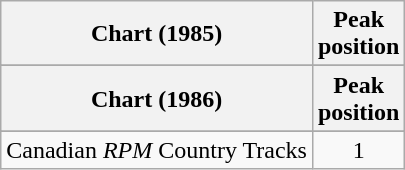<table class="wikitable sortable">
<tr>
<th align="left">Chart (1985)</th>
<th align="center">Peak<br>position</th>
</tr>
<tr>
</tr>
<tr>
<th align="left">Chart (1986)</th>
<th align="center">Peak<br>position</th>
</tr>
<tr>
</tr>
<tr>
<td align="left">Canadian <em>RPM</em> Country Tracks</td>
<td align="center">1</td>
</tr>
</table>
